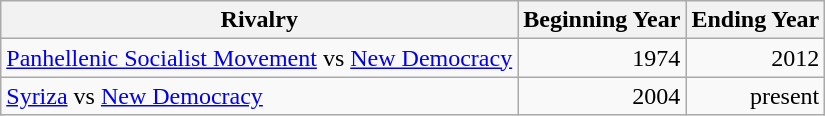<table class="wikitable sortable">
<tr>
<th>Rivalry</th>
<th>Beginning Year</th>
<th>Ending Year</th>
</tr>
<tr>
<td><a href='#'>Panhellenic Socialist Movement</a> vs <a href='#'>New Democracy</a></td>
<td style="text-align:right;">1974</td>
<td style="text-align:right;">2012</td>
</tr>
<tr>
<td><a href='#'>Syriza</a> vs <a href='#'>New Democracy</a></td>
<td style="text-align:right;">2004</td>
<td style="text-align:right;">present</td>
</tr>
</table>
